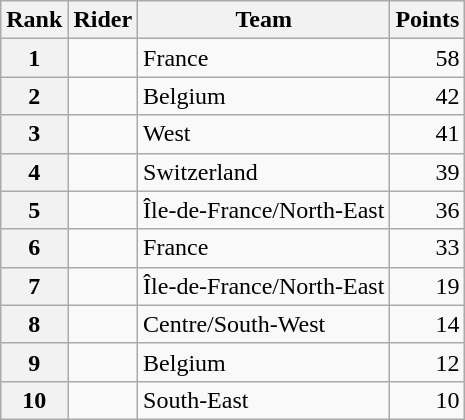<table class="wikitable">
<tr>
<th scope="col">Rank</th>
<th scope="col">Rider</th>
<th scope="col">Team</th>
<th scope="col">Points</th>
</tr>
<tr>
<th scope="row">1</th>
<td></td>
<td>France</td>
<td style="text-align:right;">58</td>
</tr>
<tr>
<th scope="row">2</th>
<td></td>
<td>Belgium</td>
<td style="text-align:right;">42</td>
</tr>
<tr>
<th scope="row">3</th>
<td></td>
<td>West</td>
<td style="text-align:right;">41</td>
</tr>
<tr>
<th scope="row">4</th>
<td></td>
<td>Switzerland</td>
<td style="text-align:right;">39</td>
</tr>
<tr>
<th scope="row">5</th>
<td></td>
<td>Île-de-France/North-East</td>
<td style="text-align:right;">36</td>
</tr>
<tr>
<th scope="row">6</th>
<td></td>
<td>France</td>
<td style="text-align:right;">33</td>
</tr>
<tr>
<th scope="row">7</th>
<td></td>
<td>Île-de-France/North-East</td>
<td style="text-align:right;">19</td>
</tr>
<tr>
<th scope="row">8</th>
<td></td>
<td>Centre/South-West</td>
<td style="text-align:right;">14</td>
</tr>
<tr>
<th scope="row">9</th>
<td></td>
<td>Belgium</td>
<td style="text-align:right;">12</td>
</tr>
<tr>
<th scope="row">10</th>
<td></td>
<td>South-East</td>
<td style="text-align:right;">10</td>
</tr>
</table>
